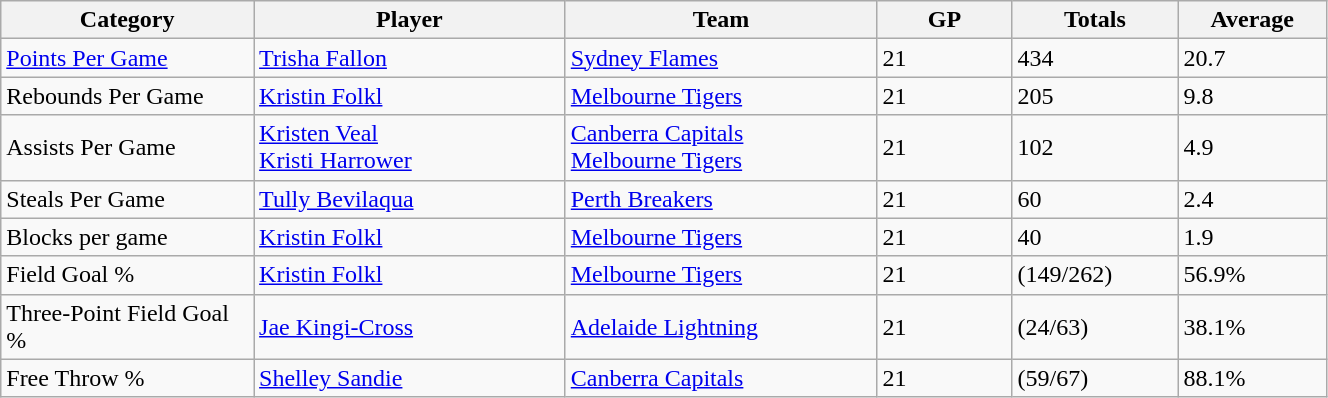<table class="wikitable" style="width: 70%">
<tr>
<th width=100>Category</th>
<th width=125>Player</th>
<th width=125>Team</th>
<th width=50>GP</th>
<th width=50>Totals</th>
<th width=50>Average</th>
</tr>
<tr>
<td><a href='#'>Points Per Game</a></td>
<td><a href='#'>Trisha Fallon</a></td>
<td><a href='#'>Sydney Flames</a></td>
<td>21</td>
<td>434</td>
<td>20.7</td>
</tr>
<tr>
<td>Rebounds Per Game</td>
<td><a href='#'>Kristin Folkl</a></td>
<td><a href='#'>Melbourne Tigers</a></td>
<td>21</td>
<td>205</td>
<td>9.8</td>
</tr>
<tr>
<td>Assists Per Game</td>
<td><a href='#'>Kristen Veal</a> <br> <a href='#'>Kristi Harrower</a></td>
<td><a href='#'>Canberra Capitals</a> <br> <a href='#'>Melbourne Tigers</a></td>
<td>21</td>
<td>102</td>
<td>4.9</td>
</tr>
<tr>
<td>Steals Per Game</td>
<td><a href='#'>Tully Bevilaqua</a></td>
<td><a href='#'>Perth Breakers</a></td>
<td>21</td>
<td>60</td>
<td>2.4</td>
</tr>
<tr>
<td>Blocks per game</td>
<td><a href='#'>Kristin Folkl</a></td>
<td><a href='#'>Melbourne Tigers</a></td>
<td>21</td>
<td>40</td>
<td>1.9</td>
</tr>
<tr>
<td>Field Goal %</td>
<td><a href='#'>Kristin Folkl</a></td>
<td><a href='#'>Melbourne Tigers</a></td>
<td>21</td>
<td>(149/262)</td>
<td>56.9%</td>
</tr>
<tr>
<td>Three-Point Field Goal %</td>
<td><a href='#'>Jae Kingi-Cross</a></td>
<td><a href='#'>Adelaide Lightning</a></td>
<td>21</td>
<td>(24/63)</td>
<td>38.1%</td>
</tr>
<tr>
<td>Free Throw %</td>
<td><a href='#'>Shelley Sandie</a></td>
<td><a href='#'>Canberra Capitals</a></td>
<td>21</td>
<td>(59/67)</td>
<td>88.1%</td>
</tr>
</table>
